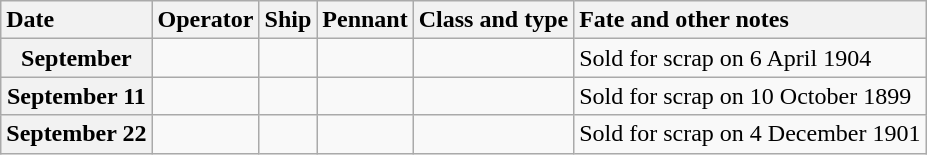<table class="wikitable nowraplinks">
<tr>
<th style="text-align: left;">Date</th>
<th style="text-align: left;">Operator</th>
<th style="text-align: left;">Ship</th>
<th style="text-align: left;">Pennant</th>
<th style="text-align: left;">Class and type</th>
<th style="text-align: left;">Fate and other notes</th>
</tr>
<tr ---->
<th>September</th>
<td></td>
<td><strong></strong></td>
<td></td>
<td></td>
<td>Sold for scrap on 6 April 1904</td>
</tr>
<tr ---->
<th>September 11</th>
<td></td>
<td><strong></strong></td>
<td></td>
<td></td>
<td>Sold for scrap on 10 October 1899</td>
</tr>
<tr ---->
<th>September 22</th>
<td></td>
<td><strong></strong></td>
<td></td>
<td></td>
<td>Sold for scrap on 4 December 1901</td>
</tr>
</table>
